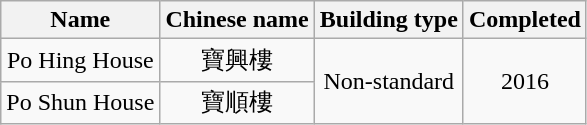<table class="wikitable" style="text-align: center">
<tr>
<th>Name</th>
<th>Chinese name</th>
<th>Building type</th>
<th>Completed</th>
</tr>
<tr>
<td>Po Hing House</td>
<td>寶興樓</td>
<td rowspan="2">Non-standard</td>
<td rowspan="2">2016</td>
</tr>
<tr>
<td>Po Shun House</td>
<td>寶順樓</td>
</tr>
</table>
